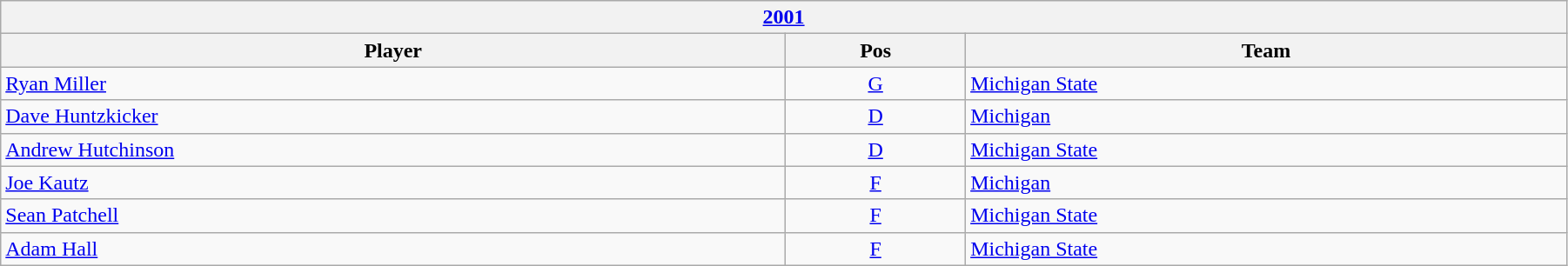<table class="wikitable" width=95%>
<tr>
<th colspan=3><a href='#'>2001</a></th>
</tr>
<tr>
<th>Player</th>
<th>Pos</th>
<th>Team</th>
</tr>
<tr>
<td><a href='#'>Ryan Miller</a></td>
<td style="text-align:center;"><a href='#'>G</a></td>
<td><a href='#'>Michigan State</a></td>
</tr>
<tr>
<td><a href='#'>Dave Huntzkicker</a></td>
<td style="text-align:center;"><a href='#'>D</a></td>
<td><a href='#'>Michigan</a></td>
</tr>
<tr>
<td><a href='#'>Andrew Hutchinson</a></td>
<td style="text-align:center;"><a href='#'>D</a></td>
<td><a href='#'>Michigan State</a></td>
</tr>
<tr>
<td><a href='#'>Joe Kautz</a></td>
<td style="text-align:center;"><a href='#'>F</a></td>
<td><a href='#'>Michigan</a></td>
</tr>
<tr>
<td><a href='#'>Sean Patchell</a></td>
<td style="text-align:center;"><a href='#'>F</a></td>
<td><a href='#'>Michigan State</a></td>
</tr>
<tr>
<td><a href='#'>Adam Hall</a></td>
<td style="text-align:center;"><a href='#'>F</a></td>
<td><a href='#'>Michigan State</a></td>
</tr>
</table>
